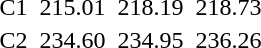<table>
<tr>
<td>C1</td>
<td></td>
<td>215.01</td>
<td></td>
<td>218.19</td>
<td></td>
<td>218.73</td>
</tr>
<tr>
<td>C2</td>
<td></td>
<td>234.60</td>
<td></td>
<td>234.95</td>
<td></td>
<td>236.26</td>
</tr>
</table>
